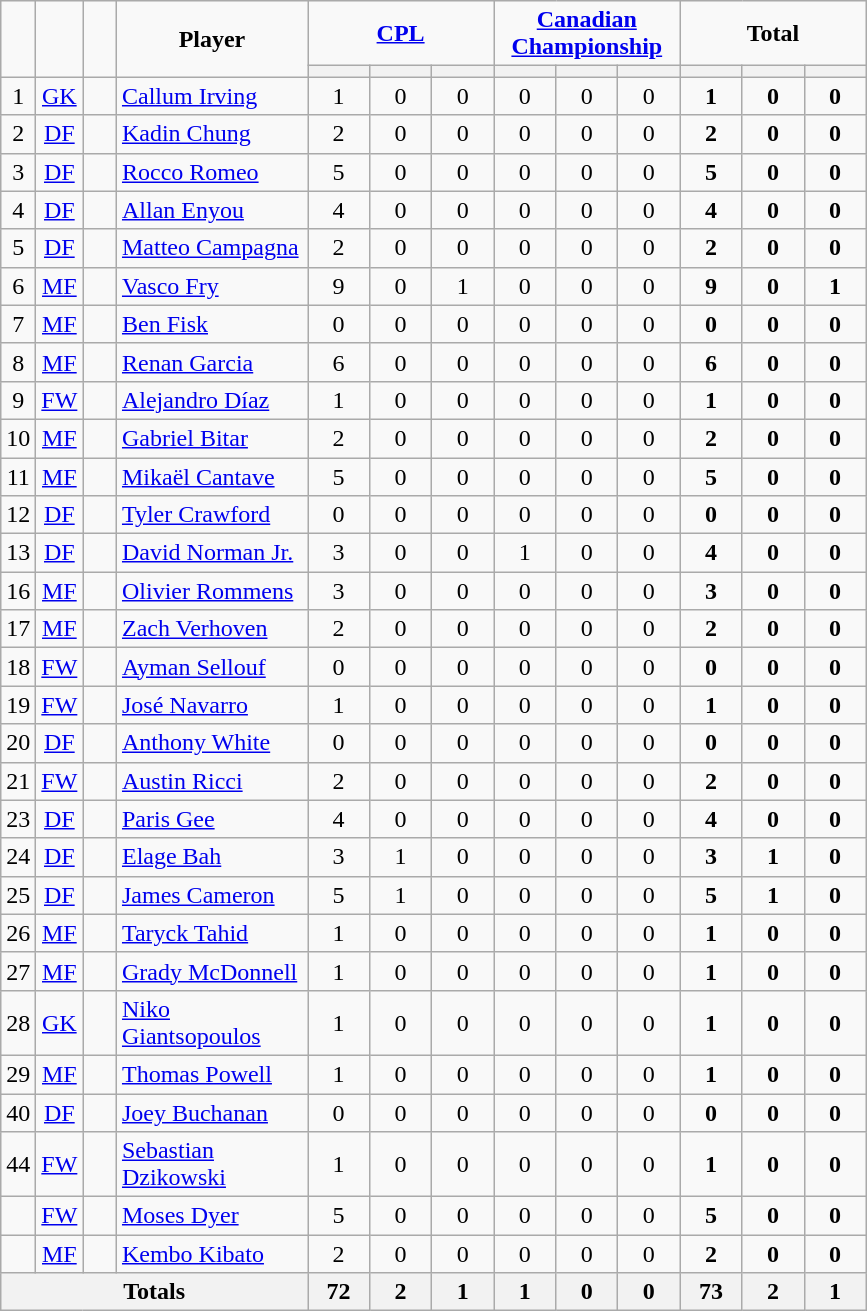<table class="wikitable" style="text-align:center;">
<tr>
<td rowspan="2" ! style="width:15px;"><strong></strong></td>
<td rowspan="2" ! style="width:15px;"><strong></strong></td>
<td rowspan="2" ! style="width:15px;"><strong></strong></td>
<td rowspan="2" ! style="width:120px;"><strong>Player</strong></td>
<td colspan="3"><strong><a href='#'>CPL</a></strong></td>
<td colspan="3"><strong><a href='#'>Canadian Championship</a></strong></td>
<td colspan="3"><strong>Total</strong></td>
</tr>
<tr>
<th style="width:34px;" background:#fe9;"></th>
<th style="width:34px;" background:#fe9;"></th>
<th style="width:34px;" background:#ff8888;"></th>
<th style="width:34px;" background:#fe9;"></th>
<th style="width:34px;" background:#fe9;"></th>
<th style="width:34px;" background:#ff8888;"></th>
<th style="width:34px;" background:#fe9;"></th>
<th style="width:34px;" background:#fe9;"></th>
<th style="width:34px;" background:#ff8888;"></th>
</tr>
<tr>
<td>1</td>
<td><a href='#'>GK</a></td>
<td></td>
<td align=left><a href='#'>Callum Irving</a></td>
<td>1</td>
<td>0</td>
<td>0</td>
<td>0</td>
<td>0</td>
<td>0</td>
<td><strong>1</strong></td>
<td><strong>0</strong></td>
<td><strong>0</strong></td>
</tr>
<tr>
<td>2</td>
<td><a href='#'>DF</a></td>
<td></td>
<td align=left><a href='#'>Kadin Chung</a></td>
<td>2</td>
<td>0</td>
<td>0</td>
<td>0</td>
<td>0</td>
<td>0</td>
<td><strong>2</strong></td>
<td><strong>0</strong></td>
<td><strong>0</strong></td>
</tr>
<tr>
<td>3</td>
<td><a href='#'>DF</a></td>
<td></td>
<td align=left><a href='#'>Rocco Romeo</a></td>
<td>5</td>
<td>0</td>
<td>0</td>
<td>0</td>
<td>0</td>
<td>0</td>
<td><strong>5</strong></td>
<td><strong>0</strong></td>
<td><strong>0</strong></td>
</tr>
<tr>
<td>4</td>
<td><a href='#'>DF</a></td>
<td></td>
<td align=left><a href='#'>Allan Enyou</a></td>
<td>4</td>
<td>0</td>
<td>0</td>
<td>0</td>
<td>0</td>
<td>0</td>
<td><strong>4</strong></td>
<td><strong>0</strong></td>
<td><strong>0</strong></td>
</tr>
<tr>
<td>5</td>
<td><a href='#'>DF</a></td>
<td></td>
<td align=left><a href='#'>Matteo Campagna</a></td>
<td>2</td>
<td>0</td>
<td>0</td>
<td>0</td>
<td>0</td>
<td>0</td>
<td><strong>2</strong></td>
<td><strong>0</strong></td>
<td><strong>0</strong></td>
</tr>
<tr>
<td>6</td>
<td><a href='#'>MF</a></td>
<td></td>
<td align=left><a href='#'>Vasco Fry</a></td>
<td>9</td>
<td>0</td>
<td>1</td>
<td>0</td>
<td>0</td>
<td>0</td>
<td><strong>9</strong></td>
<td><strong>0</strong></td>
<td><strong>1</strong></td>
</tr>
<tr>
<td>7</td>
<td><a href='#'>MF</a></td>
<td></td>
<td align=left><a href='#'>Ben Fisk</a></td>
<td>0</td>
<td>0</td>
<td>0</td>
<td>0</td>
<td>0</td>
<td>0</td>
<td><strong>0</strong></td>
<td><strong>0</strong></td>
<td><strong>0</strong></td>
</tr>
<tr>
<td>8</td>
<td><a href='#'>MF</a></td>
<td></td>
<td align=left><a href='#'>Renan Garcia</a></td>
<td>6</td>
<td>0</td>
<td>0</td>
<td>0</td>
<td>0</td>
<td>0</td>
<td><strong>6</strong></td>
<td><strong>0</strong></td>
<td><strong>0</strong></td>
</tr>
<tr>
<td>9</td>
<td><a href='#'>FW</a></td>
<td></td>
<td align=left><a href='#'>Alejandro Díaz</a></td>
<td>1</td>
<td>0</td>
<td>0</td>
<td>0</td>
<td>0</td>
<td>0</td>
<td><strong>1</strong></td>
<td><strong>0</strong></td>
<td><strong>0</strong></td>
</tr>
<tr>
<td>10</td>
<td><a href='#'>MF</a></td>
<td></td>
<td align=left><a href='#'>Gabriel Bitar</a></td>
<td>2</td>
<td>0</td>
<td>0</td>
<td>0</td>
<td>0</td>
<td>0</td>
<td><strong>2</strong></td>
<td><strong>0</strong></td>
<td><strong>0</strong></td>
</tr>
<tr>
<td>11</td>
<td><a href='#'>MF</a></td>
<td></td>
<td align=left><a href='#'>Mikaël Cantave</a></td>
<td>5</td>
<td>0</td>
<td>0</td>
<td>0</td>
<td>0</td>
<td>0</td>
<td><strong>5</strong></td>
<td><strong>0</strong></td>
<td><strong>0</strong></td>
</tr>
<tr>
<td>12</td>
<td><a href='#'>DF</a></td>
<td></td>
<td align=left><a href='#'>Tyler Crawford</a></td>
<td>0</td>
<td>0</td>
<td>0</td>
<td>0</td>
<td>0</td>
<td>0</td>
<td><strong>0</strong></td>
<td><strong>0</strong></td>
<td><strong>0</strong></td>
</tr>
<tr>
<td>13</td>
<td><a href='#'>DF</a></td>
<td></td>
<td align=left><a href='#'>David Norman Jr.</a></td>
<td>3</td>
<td>0</td>
<td>0</td>
<td>1</td>
<td>0</td>
<td>0</td>
<td><strong>4</strong></td>
<td><strong>0</strong></td>
<td><strong>0</strong></td>
</tr>
<tr>
<td>16</td>
<td><a href='#'>MF</a></td>
<td></td>
<td align=left><a href='#'>Olivier Rommens</a></td>
<td>3</td>
<td>0</td>
<td>0</td>
<td>0</td>
<td>0</td>
<td>0</td>
<td><strong>3</strong></td>
<td><strong>0</strong></td>
<td><strong>0</strong></td>
</tr>
<tr>
<td>17</td>
<td><a href='#'>MF</a></td>
<td></td>
<td align=left><a href='#'>Zach Verhoven</a></td>
<td>2</td>
<td>0</td>
<td>0</td>
<td>0</td>
<td>0</td>
<td>0</td>
<td><strong>2</strong></td>
<td><strong>0</strong></td>
<td><strong>0</strong></td>
</tr>
<tr>
<td>18</td>
<td><a href='#'>FW</a></td>
<td></td>
<td align=left><a href='#'>Ayman Sellouf</a></td>
<td>0</td>
<td>0</td>
<td>0</td>
<td>0</td>
<td>0</td>
<td>0</td>
<td><strong>0</strong></td>
<td><strong>0</strong></td>
<td><strong>0</strong></td>
</tr>
<tr>
<td>19</td>
<td><a href='#'>FW</a></td>
<td></td>
<td align=left><a href='#'>José Navarro</a></td>
<td>1</td>
<td>0</td>
<td>0</td>
<td>0</td>
<td>0</td>
<td>0</td>
<td><strong>1</strong></td>
<td><strong>0</strong></td>
<td><strong>0</strong></td>
</tr>
<tr>
<td>20</td>
<td><a href='#'>DF</a></td>
<td></td>
<td align=left><a href='#'>Anthony White</a></td>
<td>0</td>
<td>0</td>
<td>0</td>
<td>0</td>
<td>0</td>
<td>0</td>
<td><strong>0</strong></td>
<td><strong>0</strong></td>
<td><strong>0</strong></td>
</tr>
<tr>
<td>21</td>
<td><a href='#'>FW</a></td>
<td></td>
<td align=left><a href='#'>Austin Ricci</a></td>
<td>2</td>
<td>0</td>
<td>0</td>
<td>0</td>
<td>0</td>
<td>0</td>
<td><strong>2</strong></td>
<td><strong>0</strong></td>
<td><strong>0</strong></td>
</tr>
<tr>
<td>23</td>
<td><a href='#'>DF</a></td>
<td></td>
<td align=left><a href='#'>Paris Gee</a></td>
<td>4</td>
<td>0</td>
<td>0</td>
<td>0</td>
<td>0</td>
<td>0</td>
<td><strong>4</strong></td>
<td><strong>0</strong></td>
<td><strong>0</strong></td>
</tr>
<tr>
<td>24</td>
<td><a href='#'>DF</a></td>
<td></td>
<td align=left><a href='#'>Elage Bah</a></td>
<td>3</td>
<td>1</td>
<td>0</td>
<td>0</td>
<td>0</td>
<td>0</td>
<td><strong>3</strong></td>
<td><strong>1</strong></td>
<td><strong>0</strong></td>
</tr>
<tr>
<td>25</td>
<td><a href='#'>DF</a></td>
<td></td>
<td align=left><a href='#'>James Cameron</a></td>
<td>5</td>
<td>1</td>
<td>0</td>
<td>0</td>
<td>0</td>
<td>0</td>
<td><strong>5</strong></td>
<td><strong>1</strong></td>
<td><strong>0</strong></td>
</tr>
<tr>
<td>26</td>
<td><a href='#'>MF</a></td>
<td></td>
<td align=left><a href='#'>Taryck Tahid</a></td>
<td>1</td>
<td>0</td>
<td>0</td>
<td>0</td>
<td>0</td>
<td>0</td>
<td><strong>1</strong></td>
<td><strong>0</strong></td>
<td><strong>0</strong></td>
</tr>
<tr>
<td>27</td>
<td><a href='#'>MF</a></td>
<td></td>
<td align=left><a href='#'>Grady McDonnell</a></td>
<td>1</td>
<td>0</td>
<td>0</td>
<td>0</td>
<td>0</td>
<td>0</td>
<td><strong>1</strong></td>
<td><strong>0</strong></td>
<td><strong>0</strong></td>
</tr>
<tr>
<td>28</td>
<td><a href='#'>GK</a></td>
<td></td>
<td align=left><a href='#'>Niko Giantsopoulos</a></td>
<td>1</td>
<td>0</td>
<td>0</td>
<td>0</td>
<td>0</td>
<td>0</td>
<td><strong>1</strong></td>
<td><strong>0</strong></td>
<td><strong>0</strong></td>
</tr>
<tr>
<td>29</td>
<td><a href='#'>MF</a></td>
<td></td>
<td align=left><a href='#'>Thomas Powell</a></td>
<td>1</td>
<td>0</td>
<td>0</td>
<td>0</td>
<td>0</td>
<td>0</td>
<td><strong>1</strong></td>
<td><strong>0</strong></td>
<td><strong>0</strong></td>
</tr>
<tr>
<td>40</td>
<td><a href='#'>DF</a></td>
<td></td>
<td align=left><a href='#'>Joey Buchanan</a></td>
<td>0</td>
<td>0</td>
<td>0</td>
<td>0</td>
<td>0</td>
<td>0</td>
<td><strong>0</strong></td>
<td><strong>0</strong></td>
<td><strong>0</strong></td>
</tr>
<tr>
<td>44</td>
<td><a href='#'>FW</a></td>
<td></td>
<td align=left><a href='#'>Sebastian Dzikowski</a></td>
<td>1</td>
<td>0</td>
<td>0</td>
<td>0</td>
<td>0</td>
<td>0</td>
<td><strong>1</strong></td>
<td><strong>0</strong></td>
<td><strong>0</strong></td>
</tr>
<tr>
<td></td>
<td><a href='#'>FW</a></td>
<td></td>
<td align=left><a href='#'>Moses Dyer</a></td>
<td>5</td>
<td>0</td>
<td>0</td>
<td>0</td>
<td>0</td>
<td>0</td>
<td><strong>5</strong></td>
<td><strong>0</strong></td>
<td><strong>0</strong></td>
</tr>
<tr>
<td></td>
<td><a href='#'>MF</a></td>
<td></td>
<td align=left><a href='#'>Kembo Kibato</a></td>
<td>2</td>
<td>0</td>
<td>0</td>
<td>0</td>
<td>0</td>
<td>0</td>
<td><strong>2</strong></td>
<td><strong>0</strong></td>
<td><strong>0</strong></td>
</tr>
<tr>
<th colspan="4">Totals</th>
<th>72</th>
<th>2</th>
<th>1</th>
<th>1</th>
<th>0</th>
<th>0</th>
<th>73</th>
<th>2</th>
<th>1</th>
</tr>
</table>
